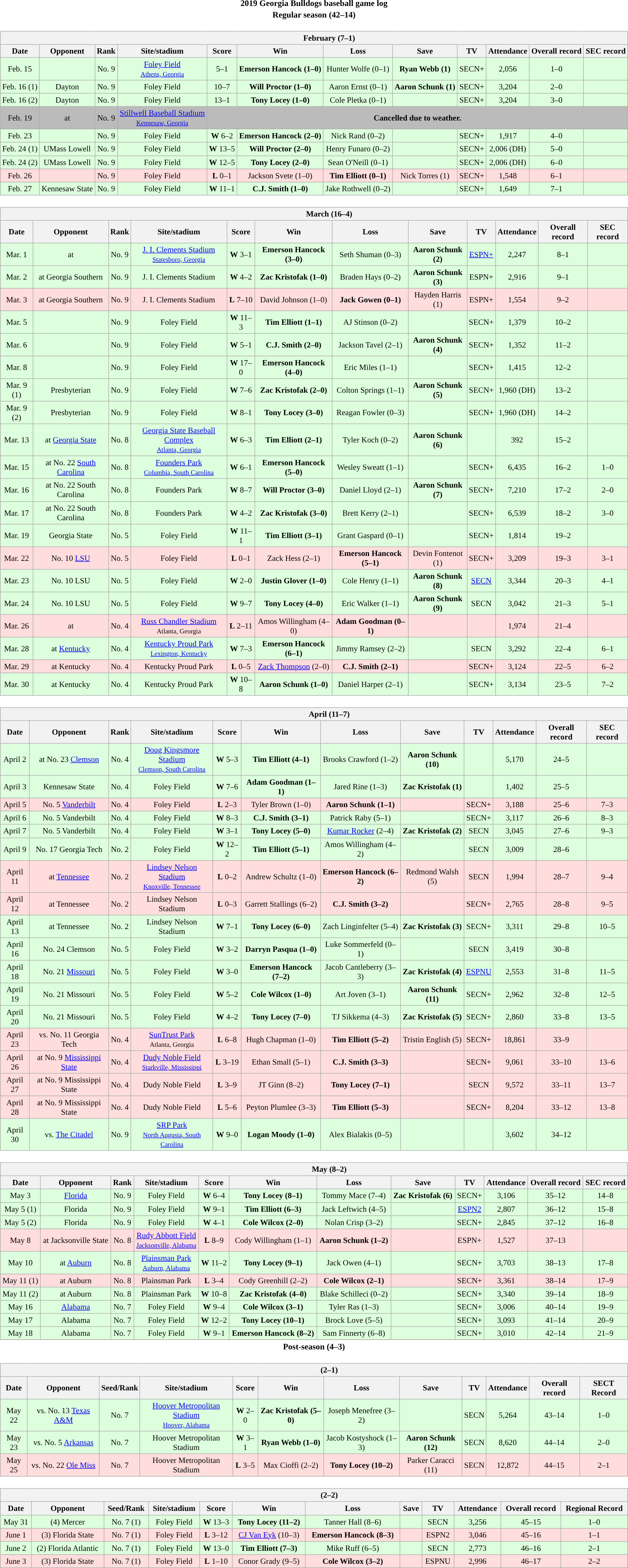<table class="toccolours" width=95% style="clear:both; margin:1.5em auto; text-align:center;">
<tr>
<th colspan=2>2019 Georgia Bulldogs baseball game log</th>
</tr>
<tr>
<th colspan=2>Regular season (42–14)</th>
</tr>
<tr valign="top">
<td><br><table class="wikitable collapsible" style="margin:auto; width:100%; text-align:center; font-size:95%">
<tr>
<th colspan=12 style="padding-left:4em;">February (7–1)</th>
</tr>
<tr>
<th>Date</th>
<th>Opponent</th>
<th>Rank</th>
<th>Site/stadium</th>
<th>Score</th>
<th>Win</th>
<th>Loss</th>
<th>Save</th>
<th>TV</th>
<th>Attendance</th>
<th>Overall record</th>
<th>SEC record</th>
</tr>
<tr align="center" bgcolor="#ddffdd">
<td>Feb. 15</td>
<td></td>
<td>No. 9</td>
<td><a href='#'>Foley Field</a><br><small><a href='#'>Athens, Georgia</a></small></td>
<td>5–1</td>
<td><strong>Emerson Hancock (1–0)</strong></td>
<td>Hunter Wolfe (0–1)</td>
<td><strong>Ryan Webb (1)</strong></td>
<td>SECN+</td>
<td>2,056</td>
<td>1–0</td>
<td></td>
</tr>
<tr align="center" bgcolor="#ddffdd">
<td>Feb. 16 (1)</td>
<td>Dayton</td>
<td>No. 9</td>
<td>Foley Field</td>
<td>10–7</td>
<td><strong>Will Proctor (1–0)</strong></td>
<td>Aaron Ernst (0–1)</td>
<td><strong>Aaron Schunk (1)</strong></td>
<td>SECN+</td>
<td>3,204</td>
<td>2–0</td>
<td></td>
</tr>
<tr align="center" bgcolor="#ddffdd">
<td>Feb. 16 (2)</td>
<td>Dayton</td>
<td>No. 9</td>
<td>Foley Field</td>
<td>13–1</td>
<td><strong>Tony Locey (1–0)</strong></td>
<td>Cole Pletka (0–1)</td>
<td></td>
<td>SECN+</td>
<td>3,204</td>
<td>3–0</td>
<td></td>
</tr>
<tr align="center" bgcolor="#bbbbbb">
<td>Feb. 19</td>
<td>at </td>
<td>No. 9</td>
<td><a href='#'>Stillwell Baseball Stadium</a><br><small><a href='#'>Kennesaw, Georgia</a></small></td>
<td colspan=8><strong>Cancelled due to weather.</strong></td>
</tr>
<tr align="center" bgcolor="#ddffdd">
<td>Feb. 23</td>
<td></td>
<td>No. 9</td>
<td>Foley Field</td>
<td><strong>W</strong> 6–2</td>
<td><strong>Emerson Hancock (2–0)</strong></td>
<td>Nick Rand (0–2)</td>
<td></td>
<td>SECN+</td>
<td>1,917</td>
<td>4–0</td>
<td></td>
</tr>
<tr align="center" bgcolor="#ddffdd">
<td>Feb. 24 (1)</td>
<td>UMass Lowell</td>
<td>No. 9</td>
<td>Foley Field</td>
<td><strong>W</strong> 13–5</td>
<td><strong>Will Proctor (2–0)</strong></td>
<td>Henry Funaro (0–2)</td>
<td></td>
<td>SECN+</td>
<td>2,006 (DH)</td>
<td>5–0</td>
<td></td>
</tr>
<tr align="center" bgcolor="#ddffdd">
<td>Feb. 24 (2)</td>
<td>UMass Lowell</td>
<td>No. 9</td>
<td>Foley Field</td>
<td><strong>W</strong> 12–5</td>
<td><strong>Tony Locey (2–0)</strong></td>
<td>Sean O'Neill (0–1)</td>
<td></td>
<td>SECN+</td>
<td>2,006 (DH)</td>
<td>6–0</td>
<td></td>
</tr>
<tr align="center" bgcolor="#ffdddd">
<td>Feb. 26</td>
<td></td>
<td>No. 9</td>
<td>Foley Field</td>
<td><strong>L</strong> 0–1</td>
<td>Jackson Svete (1–0)</td>
<td><strong>Tim Elliott (0–1)</strong></td>
<td>Nick Torres (1)</td>
<td>SECN+</td>
<td>1,548</td>
<td>6–1</td>
<td></td>
</tr>
<tr align="center" bgcolor="#ddffdd">
<td>Feb. 27</td>
<td>Kennesaw State</td>
<td>No. 9</td>
<td>Foley Field</td>
<td><strong>W</strong> 11–1</td>
<td><strong>C.J. Smith (1–0)</strong></td>
<td>Jake Rothwell (0–2)</td>
<td></td>
<td>SECN+</td>
<td>1,649</td>
<td>7–1</td>
<td></td>
</tr>
</table>
</td>
</tr>
<tr>
<td><br><table class="wikitable collapsible " style="margin:auto; width:100%; text-align:center; font-size:95%">
<tr>
<th colspan=12 style="padding-left:4em;">March (16–4)</th>
</tr>
<tr>
<th>Date</th>
<th>Opponent</th>
<th>Rank</th>
<th>Site/stadium</th>
<th>Score</th>
<th>Win</th>
<th>Loss</th>
<th>Save</th>
<th>TV</th>
<th>Attendance</th>
<th>Overall record</th>
<th>SEC record</th>
</tr>
<tr align="center" bgcolor="#ddffdd">
<td>Mar. 1</td>
<td>at </td>
<td>No. 9</td>
<td><a href='#'>J. I. Clements Stadium</a><br><small><a href='#'>Statesboro, Georgia</a></small></td>
<td><strong>W</strong> 3–1</td>
<td><strong>Emerson Hancock (3–0)</strong></td>
<td>Seth Shuman (0–3)</td>
<td><strong>Aaron Schunk (2)</strong></td>
<td><a href='#'>ESPN+</a></td>
<td>2,247</td>
<td>8–1</td>
<td></td>
</tr>
<tr align="center" bgcolor="#ddffdd">
<td>Mar. 2</td>
<td>at Georgia Southern</td>
<td>No. 9</td>
<td>J. I. Clements Stadium</td>
<td><strong>W</strong> 4–2</td>
<td><strong>Zac Kristofak (1–0)</strong></td>
<td>Braden Hays (0–2)</td>
<td><strong>Aaron Schunk (3)</strong></td>
<td>ESPN+</td>
<td>2,916</td>
<td>9–1</td>
<td></td>
</tr>
<tr align="center" bgcolor="#ffdddd">
<td>Mar. 3</td>
<td>at Georgia Southern</td>
<td>No. 9</td>
<td>J. I. Clements Stadium</td>
<td><strong>L</strong> 7–10</td>
<td>David Johnson (1–0)</td>
<td><strong>Jack Gowen (0–1)</strong></td>
<td>Hayden Harris (1)</td>
<td>ESPN+</td>
<td>1,554</td>
<td>9–2</td>
<td></td>
</tr>
<tr align="center" bgcolor="#ddffdd">
<td>Mar. 5</td>
<td></td>
<td>No. 9</td>
<td>Foley Field</td>
<td><strong>W</strong> 11–3</td>
<td><strong>Tim Elliott (1–1)</strong></td>
<td>AJ Stinson (0–2)</td>
<td></td>
<td>SECN+</td>
<td>1,379</td>
<td>10–2</td>
<td></td>
</tr>
<tr align="center" bgcolor="#ddffdd">
<td>Mar. 6</td>
<td></td>
<td>No. 9</td>
<td>Foley Field</td>
<td><strong>W</strong> 5–1</td>
<td><strong>C.J. Smith (2–0)</strong></td>
<td>Jackson Tavel (2–1)</td>
<td><strong>Aaron Schunk (4)</strong></td>
<td>SECN+</td>
<td>1,352</td>
<td>11–2</td>
<td></td>
</tr>
<tr align="center" bgcolor="#ddffdd">
<td>Mar. 8</td>
<td></td>
<td>No. 9</td>
<td>Foley Field</td>
<td><strong>W</strong> 17–0</td>
<td><strong>Emerson Hancock (4–0)</strong></td>
<td>Eric Miles (1–1)</td>
<td></td>
<td>SECN+</td>
<td>1,415</td>
<td>12–2</td>
<td></td>
</tr>
<tr align="center" bgcolor="#ddffdd">
<td>Mar. 9 (1)</td>
<td>Presbyterian</td>
<td>No. 9</td>
<td>Foley Field</td>
<td><strong>W</strong> 7–6</td>
<td><strong>Zac Kristofak (2–0)</strong></td>
<td>Colton Springs (1–1)</td>
<td><strong>Aaron Schunk (5)</strong></td>
<td>SECN+</td>
<td>1,960 (DH)</td>
<td>13–2</td>
<td></td>
</tr>
<tr align="center" bgcolor="#ddffdd">
<td>Mar. 9 (2)</td>
<td>Presbyterian</td>
<td>No. 9</td>
<td>Foley Field</td>
<td><strong>W</strong> 8–1</td>
<td><strong>Tony Locey (3–0)</strong></td>
<td>Reagan Fowler (0–3)</td>
<td></td>
<td>SECN+</td>
<td>1,960 (DH)</td>
<td>14–2</td>
<td></td>
</tr>
<tr align="center" bgcolor="#ddffdd">
<td>Mar. 13</td>
<td>at <a href='#'>Georgia State</a></td>
<td>No. 8</td>
<td><a href='#'>Georgia State Baseball Complex</a><br><small><a href='#'>Atlanta, Georgia</a></small></td>
<td><strong>W</strong> 6–3</td>
<td><strong>Tim Elliott (2–1)</strong></td>
<td>Tyler Koch (0–2)</td>
<td><strong>Aaron Schunk (6)</strong></td>
<td></td>
<td>392</td>
<td>15–2</td>
<td></td>
</tr>
<tr align="center" bgcolor="#ddffdd">
<td>Mar. 15</td>
<td>at No. 22 <a href='#'>South Carolina</a></td>
<td>No. 8</td>
<td><a href='#'>Founders Park</a><br><small><a href='#'>Columbia, South Carolina</a></small></td>
<td><strong>W</strong> 6–1</td>
<td><strong>Emerson Hancock (5–0)</strong></td>
<td>Wesley Sweatt (1–1)</td>
<td></td>
<td>SECN+</td>
<td>6,435</td>
<td>16–2</td>
<td>1–0</td>
</tr>
<tr align="center" bgcolor="#ddffdd">
<td>Mar. 16</td>
<td>at No. 22 South Carolina</td>
<td>No. 8</td>
<td>Founders Park</td>
<td><strong>W</strong> 8–7</td>
<td><strong>Will Proctor (3–0)</strong></td>
<td>Daniel Lloyd (2–1)</td>
<td><strong>Aaron Schunk (7)</strong></td>
<td>SECN+</td>
<td>7,210</td>
<td>17–2</td>
<td>2–0</td>
</tr>
<tr align="center" bgcolor="#ddffdd">
<td>Mar. 17</td>
<td>at No. 22 South Carolina</td>
<td>No. 8</td>
<td>Founders Park</td>
<td><strong>W</strong> 4–2</td>
<td><strong>Zac Kristofak (3–0)</strong></td>
<td>Brett Kerry (2–1)</td>
<td></td>
<td>SECN+</td>
<td>6,539</td>
<td>18–2</td>
<td>3–0</td>
</tr>
<tr align="center" bgcolor="#ddffdd">
<td>Mar. 19</td>
<td>Georgia State</td>
<td>No. 5</td>
<td>Foley Field</td>
<td><strong>W</strong> 11–1</td>
<td><strong>Tim Elliott (3–1)</strong></td>
<td>Grant Gaspard (0–1)</td>
<td></td>
<td>SECN+</td>
<td>1,814</td>
<td>19–2</td>
<td></td>
</tr>
<tr align="center" bgcolor="#ffdddd">
<td>Mar. 22</td>
<td>No. 10 <a href='#'>LSU</a></td>
<td>No. 5</td>
<td>Foley Field</td>
<td><strong>L</strong> 0–1</td>
<td>Zack Hess (2–1)</td>
<td><strong>Emerson Hancock (5–1)</strong></td>
<td>Devin Fontenot (1)</td>
<td>SECN+</td>
<td>3,209</td>
<td>19–3</td>
<td>3–1</td>
</tr>
<tr align="center" bgcolor="#ddffdd">
<td>Mar. 23</td>
<td>No. 10 LSU</td>
<td>No. 5</td>
<td>Foley Field</td>
<td><strong>W</strong> 2–0</td>
<td><strong>Justin Glover (1–0)</strong></td>
<td>Cole Henry (1–1)</td>
<td><strong>Aaron Schunk (8)</strong></td>
<td><a href='#'>SECN</a></td>
<td>3,344</td>
<td>20–3</td>
<td>4–1</td>
</tr>
<tr align="center" bgcolor="#ddffdd">
<td>Mar. 24</td>
<td>No. 10 LSU</td>
<td>No. 5</td>
<td>Foley Field</td>
<td><strong>W</strong> 9–7</td>
<td><strong>Tony Locey (4–0)</strong></td>
<td>Eric Walker (1–1)</td>
<td><strong>Aaron Schunk (9)</strong></td>
<td>SECN</td>
<td>3,042</td>
<td>21–3</td>
<td>5–1</td>
</tr>
<tr align="center" bgcolor="#ffdddd">
<td>Mar. 26</td>
<td>at </td>
<td>No. 4</td>
<td><a href='#'>Russ Chandler Stadium</a><br><small>Atlanta, Georgia</small></td>
<td><strong>L</strong> 2–11</td>
<td>Amos Willingham (4–0)</td>
<td><strong>Adam Goodman (0–1)</strong></td>
<td></td>
<td></td>
<td>1,974</td>
<td>21–4</td>
<td></td>
</tr>
<tr align="center" bgcolor="#ddffdd">
<td>Mar. 28</td>
<td>at <a href='#'>Kentucky</a></td>
<td>No. 4</td>
<td><a href='#'>Kentucky Proud Park</a><br><small><a href='#'>Lexington, Kentucky</a></small></td>
<td><strong>W</strong> 7–3</td>
<td><strong>Emerson Hancock (6–1)</strong></td>
<td>Jimmy Ramsey (2–2)</td>
<td></td>
<td>SECN</td>
<td>3,292</td>
<td>22–4</td>
<td>6–1</td>
</tr>
<tr align="center" bgcolor="#ffdddd">
<td>Mar. 29</td>
<td>at Kentucky</td>
<td>No. 4</td>
<td>Kentucky Proud Park</td>
<td><strong>L</strong> 0–5</td>
<td><a href='#'>Zack Thompson</a> (2–0)</td>
<td><strong>C.J. Smith (2–1)</strong></td>
<td></td>
<td>SECN+</td>
<td>3,124</td>
<td>22–5</td>
<td>6–2</td>
</tr>
<tr align="center" bgcolor="#ddffdd">
<td>Mar. 30</td>
<td>at Kentucky</td>
<td>No. 4</td>
<td>Kentucky Proud Park</td>
<td><strong>W</strong> 10–8</td>
<td><strong>Aaron Schunk (1–0)</strong></td>
<td>Daniel Harper (2–1)</td>
<td></td>
<td>SECN+</td>
<td>3,134</td>
<td>23–5</td>
<td>7–2</td>
</tr>
</table>
</td>
</tr>
<tr>
<td><br><table class="wikitable collapsible" style="margin:auto; width:100%; text-align:center; font-size:95%">
<tr>
<th colspan=12 style="padding-left:4em;">April (11–7)</th>
</tr>
<tr>
<th>Date</th>
<th>Opponent</th>
<th>Rank</th>
<th>Site/stadium</th>
<th>Score</th>
<th>Win</th>
<th>Loss</th>
<th>Save</th>
<th>TV</th>
<th>Attendance</th>
<th>Overall record</th>
<th>SEC record</th>
</tr>
<tr align="center" bgcolor="#ddffdd">
<td>April 2</td>
<td>at No. 23 <a href='#'>Clemson</a></td>
<td>No. 4</td>
<td><a href='#'>Doug Kingsmore Stadium</a><br><small><a href='#'>Clemson, South Carolina</a></small></td>
<td><strong>W</strong> 5–3</td>
<td><strong>Tim Elliott (4–1)</strong></td>
<td>Brooks Crawford (1–2)</td>
<td><strong>Aaron Schunk (10)</strong></td>
<td></td>
<td>5,170</td>
<td>24–5</td>
<td></td>
</tr>
<tr align="center" bgcolor="#ddffdd">
<td>April 3</td>
<td>Kennesaw State</td>
<td>No. 4</td>
<td>Foley Field</td>
<td><strong>W</strong> 7–6</td>
<td><strong>Adam Goodman (1–1)</strong></td>
<td>Jared Rine (1–3)</td>
<td><strong>Zac Kristofak (1)</strong></td>
<td></td>
<td>1,402</td>
<td>25–5</td>
<td></td>
</tr>
<tr align="center" bgcolor="ffdddd">
<td>April 5</td>
<td>No. 5 <a href='#'>Vanderbilt</a></td>
<td>No. 4</td>
<td>Foley Field</td>
<td><strong>L</strong> 2–3</td>
<td>Tyler Brown (1–0)</td>
<td><strong>Aaron Schunk (1–1)</strong></td>
<td></td>
<td>SECN+</td>
<td>3,188</td>
<td>25–6</td>
<td>7–3</td>
</tr>
<tr align="center" bgcolor="ddffdd">
<td>April 6</td>
<td>No. 5 Vanderbilt</td>
<td>No. 4</td>
<td>Foley Field</td>
<td><strong>W</strong> 8–3</td>
<td><strong>C.J. Smith (3–1)</strong></td>
<td>Patrick Raby (5–1)</td>
<td></td>
<td>SECN+</td>
<td>3,117</td>
<td>26–6</td>
<td>8–3</td>
</tr>
<tr align="center" bgcolor="ddffdd">
<td>April 7</td>
<td>No. 5 Vanderbilt</td>
<td>No. 4</td>
<td>Foley Field</td>
<td><strong>W</strong> 3–1</td>
<td><strong>Tony Locey (5–0)</strong></td>
<td><a href='#'>Kumar Rocker</a> (2–4)</td>
<td><strong>Zac Kristofak (2)</strong></td>
<td>SECN</td>
<td>3,045</td>
<td>27–6</td>
<td>9–3</td>
</tr>
<tr align="center" bgcolor="ddffdd">
<td>April 9</td>
<td>No. 17 Georgia Tech</td>
<td>No. 2</td>
<td>Foley Field</td>
<td><strong>W</strong> 12–2</td>
<td><strong>Tim Elliott (5–1)</strong></td>
<td>Amos Willingham (4–2)</td>
<td></td>
<td>SECN</td>
<td>3,009</td>
<td>28–6</td>
<td></td>
</tr>
<tr align="center" bgcolor="ffdddd">
<td>April 11</td>
<td>at <a href='#'>Tennessee</a></td>
<td>No. 2</td>
<td><a href='#'>Lindsey Nelson Stadium</a><br><small><a href='#'>Knoxville, Tennessee</a></small></td>
<td><strong>L</strong> 0–2</td>
<td>Andrew Schultz (1–0)</td>
<td><strong>Emerson Hancock (6–2)</strong></td>
<td>Redmond Walsh (5)</td>
<td>SECN</td>
<td>1,994</td>
<td>28–7</td>
<td>9–4</td>
</tr>
<tr align="center" bgcolor="ffdddd">
<td>April 12</td>
<td>at Tennessee</td>
<td>No. 2</td>
<td>Lindsey Nelson Stadium</td>
<td><strong>L</strong> 0–3</td>
<td>Garrett Stallings (6–2)</td>
<td><strong>C.J. Smith (3–2)</strong></td>
<td></td>
<td>SECN+</td>
<td>2,765</td>
<td>28–8</td>
<td>9–5</td>
</tr>
<tr align="center" bgcolor="ddffdd">
<td>April 13</td>
<td>at Tennessee</td>
<td>No. 2</td>
<td>Lindsey Nelson Stadium</td>
<td><strong>W</strong> 7–1</td>
<td><strong>Tony Locey (6–0)</strong></td>
<td>Zach Linginfelter (5–4)</td>
<td><strong>Zac Kristofak (3)</strong></td>
<td>SECN+</td>
<td>3,311</td>
<td>29–8</td>
<td>10–5</td>
</tr>
<tr align="center" bgcolor="ddffdd">
<td>April 16</td>
<td>No. 24 Clemson</td>
<td>No. 5</td>
<td>Foley Field</td>
<td><strong>W</strong> 3–2</td>
<td><strong>Darryn Pasqua (1–0)</strong></td>
<td>Luke Sommerfeld (0–1)</td>
<td></td>
<td>SECN</td>
<td>3,419</td>
<td>30–8</td>
<td></td>
</tr>
<tr align="center" bgcolor="ddffdd">
<td>April 18</td>
<td>No. 21 <a href='#'>Missouri</a></td>
<td>No. 5</td>
<td>Foley Field</td>
<td><strong>W</strong> 3–0</td>
<td><strong>Emerson Hancock (7–2)</strong></td>
<td>Jacob Cantleberry (3–3)</td>
<td><strong>Zac Kristofak (4)</strong></td>
<td><a href='#'>ESPNU</a></td>
<td>2,553</td>
<td>31–8</td>
<td>11–5</td>
</tr>
<tr align="center" bgcolor="ddffdd">
<td>April 19</td>
<td>No. 21 Missouri</td>
<td>No. 5</td>
<td>Foley Field</td>
<td><strong>W</strong> 5–2</td>
<td><strong>Cole Wilcox (1–0)</strong></td>
<td>Art Joven (3–1)</td>
<td><strong>Aaron Schunk (11)</strong></td>
<td>SECN+</td>
<td>2,962</td>
<td>32–8</td>
<td>12–5</td>
</tr>
<tr align="center" bgcolor="ddffdd">
<td>April 20</td>
<td>No. 21 Missouri</td>
<td>No. 5</td>
<td>Foley Field</td>
<td><strong>W</strong> 4–2</td>
<td><strong>Tony Locey (7–0)</strong></td>
<td>TJ Sikkema (4–3)</td>
<td><strong>Zac Kristofak (5)</strong></td>
<td>SECN+</td>
<td>2,860</td>
<td>33–8</td>
<td>13–5</td>
</tr>
<tr align="center" bgcolor="ffdddd">
<td>April 23</td>
<td>vs. No. 11 Georgia Tech</td>
<td>No. 4</td>
<td><a href='#'>SunTrust Park</a><br><small>Atlanta, Georgia</small></td>
<td><strong>L</strong> 6–8</td>
<td>Hugh Chapman (1–0)</td>
<td><strong>Tim Elliott (5–2)</strong></td>
<td>Tristin English (5)</td>
<td>SECN+</td>
<td>18,861</td>
<td>33–9</td>
<td></td>
</tr>
<tr align="center" bgcolor="ffdddd">
<td>April 26</td>
<td>at No. 9 <a href='#'>Mississippi State</a></td>
<td>No. 4</td>
<td><a href='#'>Dudy Noble Field</a><br><small><a href='#'>Starkville, Mississippi</a></small></td>
<td><strong>L</strong> 3–19</td>
<td>Ethan Small (5–1)</td>
<td><strong>C.J. Smith (3–3)</strong></td>
<td></td>
<td>SECN+</td>
<td>9,061</td>
<td>33–10</td>
<td>13–6</td>
</tr>
<tr align="center" bgcolor="ffdddd">
<td>April 27</td>
<td>at No. 9 Mississippi State</td>
<td>No. 4</td>
<td>Dudy Noble Field</td>
<td><strong>L</strong> 3–9</td>
<td>JT Ginn (8–2)</td>
<td><strong>Tony Locey (7–1)</strong></td>
<td></td>
<td>SECN</td>
<td>9,572</td>
<td>33–11</td>
<td>13–7</td>
</tr>
<tr align="center" bgcolor="ffdddd">
<td>April 28</td>
<td>at No. 9 Mississippi State</td>
<td>No. 4</td>
<td>Dudy Noble Field</td>
<td><strong>L</strong> 5–6</td>
<td>Peyton Plumlee (3–3)</td>
<td><strong>Tim Elliott (5–3)</strong></td>
<td></td>
<td>SECN+</td>
<td>8,204</td>
<td>33–12</td>
<td>13–8</td>
</tr>
<tr align="center" bgcolor="ddffdd">
<td>April 30</td>
<td>vs. <a href='#'>The Citadel</a></td>
<td>No. 9</td>
<td><a href='#'>SRP Park</a><br><small><a href='#'>North Augusta, South Carolina</a></small></td>
<td><strong>W</strong> 9–0</td>
<td><strong>Logan Moody (1–0)</strong></td>
<td>Alex Bialakis (0–5)</td>
<td></td>
<td></td>
<td>3,602</td>
<td>34–12</td>
<td></td>
</tr>
</table>
</td>
</tr>
<tr>
<td><br><table class="wikitable collapsible" style="margin:auto; width:100%; text-align:center; font-size:95%">
<tr>
<th colspan=13 style="padding-left:4em;">May (8–2)</th>
</tr>
<tr>
<th>Date</th>
<th>Opponent</th>
<th>Rank</th>
<th>Site/stadium</th>
<th>Score</th>
<th>Win</th>
<th>Loss</th>
<th>Save</th>
<th>TV</th>
<th>Attendance</th>
<th>Overall record</th>
<th>SEC record</th>
</tr>
<tr align="center" bgcolor="ddffdd">
<td>May 3</td>
<td><a href='#'>Florida</a></td>
<td>No. 9</td>
<td>Foley Field</td>
<td><strong>W</strong> 6–4</td>
<td><strong>Tony Locey (8–1)</strong></td>
<td>Tommy Mace (7–4)</td>
<td><strong>Zac Kristofak (6)</strong></td>
<td>SECN+</td>
<td>3,106</td>
<td>35–12</td>
<td>14–8</td>
</tr>
<tr align="center" bgcolor="ddffdd">
<td>May 5 (1)</td>
<td>Florida</td>
<td>No. 9</td>
<td>Foley Field</td>
<td><strong>W</strong> 9–1</td>
<td><strong>Tim Elliott (6–3)</strong></td>
<td>Jack Leftwich (4–5)</td>
<td></td>
<td><a href='#'>ESPN2</a></td>
<td>2,807</td>
<td>36–12</td>
<td>15–8</td>
</tr>
<tr align="center" bgcolor="ddffdd">
<td>May 5 (2)</td>
<td>Florida</td>
<td>No. 9</td>
<td>Foley Field</td>
<td><strong>W</strong> 4–1</td>
<td><strong>Cole Wilcox (2–0)</strong></td>
<td>Nolan Crisp (3–2)</td>
<td></td>
<td>SECN+</td>
<td>2,845</td>
<td>37–12</td>
<td>16–8</td>
</tr>
<tr align="center" bgcolor="ffdddd">
<td>May 8</td>
<td>at Jacksonville State</td>
<td>No. 8</td>
<td><a href='#'>Rudy Abbott Field</a><br><small><a href='#'>Jacksonville, Alabama</a></small></td>
<td><strong>L</strong> 8–9</td>
<td>Cody Willingham (1–1)</td>
<td><strong>Aaron Schunk (1–2)</strong></td>
<td></td>
<td>ESPN+</td>
<td>1,527</td>
<td>37–13</td>
<td></td>
</tr>
<tr align="center" bgcolor="ddffdd">
<td>May 10</td>
<td>at <a href='#'>Auburn</a></td>
<td>No. 8</td>
<td><a href='#'>Plainsman Park</a><br><small><a href='#'>Auburn, Alabama</a></small></td>
<td><strong>W</strong> 11–2</td>
<td><strong>Tony Locey (9–1)</strong></td>
<td>Jack Owen (4–1)</td>
<td></td>
<td>SECN+</td>
<td>3,703</td>
<td>38–13</td>
<td>17–8</td>
</tr>
<tr align="center" bgcolor="ffdddd">
<td>May 11 (1)</td>
<td>at Auburn</td>
<td>No. 8</td>
<td>Plainsman Park</td>
<td><strong>L</strong> 3–4</td>
<td>Cody Greenhill (2–2)</td>
<td><strong>Cole Wilcox (2–1)</strong></td>
<td></td>
<td>SECN+</td>
<td>3,361</td>
<td>38–14</td>
<td>17–9</td>
</tr>
<tr align="center" bgcolor="ddffdd">
<td>May 11 (2)</td>
<td>at Auburn</td>
<td>No. 8</td>
<td>Plainsman Park</td>
<td><strong>W</strong> 10–8</td>
<td><strong>Zac Kristofak (4–0)</strong></td>
<td>Blake Schilleci (0–2)</td>
<td></td>
<td>SECN+</td>
<td>3,340</td>
<td>39–14</td>
<td>18–9</td>
</tr>
<tr align="center" bgcolor="ddffdd">
<td>May 16</td>
<td><a href='#'>Alabama</a></td>
<td>No. 7</td>
<td>Foley Field</td>
<td><strong>W</strong> 9–4</td>
<td><strong>Cole Wilcox (3–1)</strong></td>
<td>Tyler Ras (1–3)</td>
<td></td>
<td>SECN+</td>
<td>3,006</td>
<td>40–14</td>
<td>19–9</td>
</tr>
<tr align="center" bgcolor="ddffdd">
<td>May 17</td>
<td>Alabama</td>
<td>No. 7</td>
<td>Foley Field</td>
<td><strong>W</strong> 12–2</td>
<td><strong>Tony Locey (10–1)</strong></td>
<td>Brock Love (5–5)</td>
<td></td>
<td>SECN+</td>
<td>3,093</td>
<td>41–14</td>
<td>20–9</td>
</tr>
<tr align="center" bgcolor="ddffdd">
<td>May 18</td>
<td>Alabama</td>
<td>No. 7</td>
<td>Foley Field</td>
<td><strong>W</strong> 9–1</td>
<td><strong>Emerson Hancock (8–2)</strong></td>
<td>Sam Finnerty (6–8)</td>
<td></td>
<td>SECN+</td>
<td>3,010</td>
<td>42–14</td>
<td>21–9</td>
</tr>
<tr align="center" bgcolor="white">
</tr>
</table>
</td>
</tr>
<tr>
<th colspan=2>Post-season (4–3)</th>
</tr>
<tr>
<td><br><table class="wikitable collapsible" style="margin:auto; width:100%; text-align:center; font-size:95%">
<tr>
<th colspan=12 style="padding-left:4em;"> (2–1)</th>
</tr>
<tr>
<th>Date</th>
<th>Opponent</th>
<th>Seed/Rank</th>
<th>Site/stadium</th>
<th>Score</th>
<th>Win</th>
<th>Loss</th>
<th>Save</th>
<th>TV</th>
<th>Attendance</th>
<th>Overall record</th>
<th>SECT Record</th>
</tr>
<tr align="center" bgcolor="ddffdd">
<td>May 22</td>
<td>vs. No. 13 <a href='#'>Texas A&M</a></td>
<td>No. 7</td>
<td><a href='#'>Hoover Metropolitan Stadium</a><br><small><a href='#'>Hoover, Alabama</a></small></td>
<td><strong>W</strong> 2–0</td>
<td><strong>Zac Kristofak (5–0)</strong></td>
<td>Joseph Menefree (3–2)</td>
<td></td>
<td>SECN</td>
<td>5,264</td>
<td>43–14</td>
<td>1–0</td>
</tr>
<tr align="center" bgcolor="ddffdd">
<td>May 23</td>
<td>vs. No. 5 <a href='#'>Arkansas</a></td>
<td>No. 7</td>
<td>Hoover Metropolitan Stadium</td>
<td><strong>W</strong> 3–1</td>
<td><strong>Ryan Webb (1–0)</strong></td>
<td>Jacob Kostyshock (1–3)</td>
<td><strong>Aaron Schunk (12)</strong></td>
<td>SECN</td>
<td>8,620</td>
<td>44–14</td>
<td>2–0</td>
</tr>
<tr align="center" bgcolor="ffdddd">
<td>May 25</td>
<td>vs. No. 22 <a href='#'>Ole Miss</a></td>
<td>No. 7</td>
<td>Hoover Metropolitan Stadium</td>
<td><strong>L</strong> 3–5</td>
<td>Max Cioffi (2–2)</td>
<td><strong>Tony Locey (10–2)</strong></td>
<td>Parker Caracci (11)</td>
<td>SECN</td>
<td>12,872</td>
<td>44–15</td>
<td>2–1</td>
</tr>
</table>
</td>
</tr>
<tr>
<td><br><table class="wikitable collapsible collapsed" style="margin:auto; width:100%; text-align:center; font-size:95%">
<tr>
<th colspan=12 style="padding-left:4em;"> (2–2)</th>
</tr>
<tr>
<th>Date</th>
<th>Opponent</th>
<th>Seed/Rank</th>
<th>Site/stadium</th>
<th>Score</th>
<th>Win</th>
<th>Loss</th>
<th>Save</th>
<th>TV</th>
<th>Attendance</th>
<th>Overall record</th>
<th>Regional Record</th>
</tr>
<tr align="center" bgcolor="ddffdd">
<td>May 31</td>
<td>(4) Mercer</td>
<td>No. 7 (1)</td>
<td>Foley Field</td>
<td><strong>W</strong> 13–3</td>
<td><strong>Tony Locey (11–2)</strong></td>
<td>Tanner Hall (8–6)</td>
<td></td>
<td>SECN</td>
<td>3,256</td>
<td>45–15</td>
<td>1–0</td>
</tr>
<tr align="center" bgcolor="ffdddd">
<td>June 1</td>
<td>(3) Florida State</td>
<td>No. 7 (1)</td>
<td>Foley Field</td>
<td><strong>L</strong> 3–12</td>
<td><a href='#'>CJ Van Eyk</a> (10–3)</td>
<td><strong>Emerson Hancock (8–3)</strong></td>
<td></td>
<td>ESPN2</td>
<td>3,046</td>
<td>45–16</td>
<td>1–1</td>
</tr>
<tr align="center" bgcolor="ddffdd">
<td>June 2</td>
<td>(2) Florida Atlantic</td>
<td>No. 7 (1)</td>
<td>Foley Field</td>
<td><strong>W</strong> 13–0</td>
<td><strong>Tim Elliott (7–3)</strong></td>
<td>Mike Ruff (6–5)</td>
<td></td>
<td>SECN</td>
<td>2,773</td>
<td>46–16</td>
<td>2–1</td>
</tr>
<tr align="center" bgcolor="ffdddd">
<td>June 3</td>
<td>(3) Florida State</td>
<td>No. 7 (1)</td>
<td>Foley Field</td>
<td><strong>L</strong> 1–10</td>
<td>Conor Grady (9–5)</td>
<td><strong>Cole Wilcox (3–2)</strong></td>
<td></td>
<td>ESPNU</td>
<td>2,996</td>
<td>46–17</td>
<td>2–2</td>
</tr>
</table>
</td>
</tr>
<tr>
</tr>
</table>
